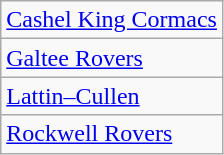<table class="wikitable">
<tr>
<td><a href='#'>Cashel King Cormacs</a></td>
</tr>
<tr>
<td><a href='#'>Galtee Rovers</a></td>
</tr>
<tr>
<td><a href='#'>Lattin–Cullen</a></td>
</tr>
<tr>
<td><a href='#'>Rockwell Rovers</a></td>
</tr>
</table>
